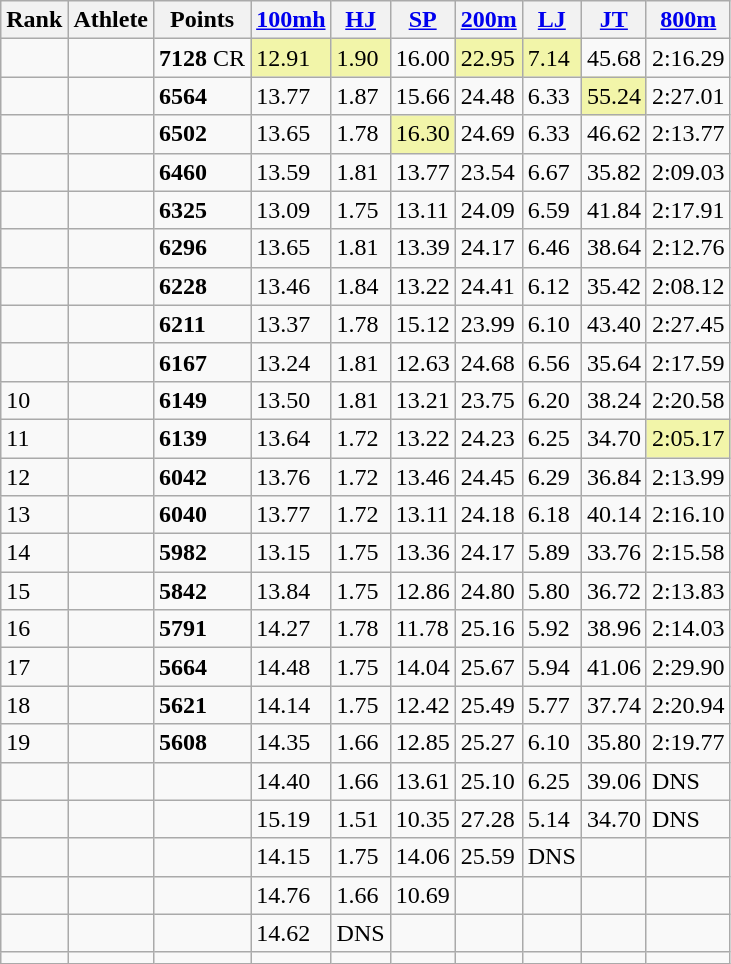<table class="wikitable sortable">
<tr>
<th>Rank</th>
<th>Athlete</th>
<th>Points</th>
<th><a href='#'>100mh</a></th>
<th><a href='#'>HJ</a></th>
<th><a href='#'>SP</a></th>
<th><a href='#'>200m</a></th>
<th><a href='#'>LJ</a></th>
<th><a href='#'>JT</a></th>
<th><a href='#'>800m</a></th>
</tr>
<tr>
<td></td>
<td></td>
<td><strong>7128</strong> CR</td>
<td bgcolor=#F2F5A9>12.91</td>
<td bgcolor=#F2F5A9>1.90</td>
<td>16.00</td>
<td bgcolor=#F2F5A9>22.95</td>
<td bgcolor=#F2F5A9>7.14</td>
<td>45.68</td>
<td>2:16.29</td>
</tr>
<tr>
<td></td>
<td></td>
<td><strong>6564</strong></td>
<td>13.77</td>
<td>1.87</td>
<td>15.66</td>
<td>24.48</td>
<td>6.33</td>
<td bgcolor=#F2F5A9>55.24</td>
<td>2:27.01</td>
</tr>
<tr>
<td></td>
<td></td>
<td><strong>6502</strong></td>
<td>13.65</td>
<td>1.78</td>
<td bgcolor=#F2F5A9>16.30</td>
<td>24.69</td>
<td>6.33</td>
<td>46.62</td>
<td>2:13.77</td>
</tr>
<tr>
<td></td>
<td></td>
<td><strong>6460</strong></td>
<td>13.59</td>
<td>1.81</td>
<td>13.77</td>
<td>23.54</td>
<td>6.67</td>
<td>35.82</td>
<td>2:09.03</td>
</tr>
<tr>
<td></td>
<td></td>
<td><strong>6325</strong></td>
<td>13.09</td>
<td>1.75</td>
<td>13.11</td>
<td>24.09</td>
<td>6.59</td>
<td>41.84</td>
<td>2:17.91</td>
</tr>
<tr>
<td></td>
<td></td>
<td><strong>6296</strong></td>
<td>13.65</td>
<td>1.81</td>
<td>13.39</td>
<td>24.17</td>
<td>6.46</td>
<td>38.64</td>
<td>2:12.76</td>
</tr>
<tr>
<td></td>
<td></td>
<td><strong>6228</strong></td>
<td>13.46</td>
<td>1.84</td>
<td>13.22</td>
<td>24.41</td>
<td>6.12</td>
<td>35.42</td>
<td>2:08.12</td>
</tr>
<tr>
<td></td>
<td></td>
<td><strong>6211</strong></td>
<td>13.37</td>
<td>1.78</td>
<td>15.12</td>
<td>23.99</td>
<td>6.10</td>
<td>43.40</td>
<td>2:27.45</td>
</tr>
<tr>
<td></td>
<td></td>
<td><strong>6167</strong></td>
<td>13.24</td>
<td>1.81</td>
<td>12.63</td>
<td>24.68</td>
<td>6.56</td>
<td>35.64</td>
<td>2:17.59</td>
</tr>
<tr>
<td>10</td>
<td></td>
<td><strong>6149</strong></td>
<td>13.50</td>
<td>1.81</td>
<td>13.21</td>
<td>23.75</td>
<td>6.20</td>
<td>38.24</td>
<td>2:20.58</td>
</tr>
<tr>
<td>11</td>
<td></td>
<td><strong>6139</strong></td>
<td>13.64</td>
<td>1.72</td>
<td>13.22</td>
<td>24.23</td>
<td>6.25</td>
<td>34.70</td>
<td bgcolor=#F2F5A9>2:05.17</td>
</tr>
<tr>
<td>12</td>
<td></td>
<td><strong>6042</strong></td>
<td>13.76</td>
<td>1.72</td>
<td>13.46</td>
<td>24.45</td>
<td>6.29</td>
<td>36.84</td>
<td>2:13.99</td>
</tr>
<tr>
<td>13</td>
<td></td>
<td><strong>6040</strong></td>
<td>13.77</td>
<td>1.72</td>
<td>13.11</td>
<td>24.18</td>
<td>6.18</td>
<td>40.14</td>
<td>2:16.10</td>
</tr>
<tr>
<td>14</td>
<td></td>
<td><strong>5982</strong></td>
<td>13.15</td>
<td>1.75</td>
<td>13.36</td>
<td>24.17</td>
<td>5.89</td>
<td>33.76</td>
<td>2:15.58</td>
</tr>
<tr>
<td>15</td>
<td></td>
<td><strong>5842</strong></td>
<td>13.84</td>
<td>1.75</td>
<td>12.86</td>
<td>24.80</td>
<td>5.80</td>
<td>36.72</td>
<td>2:13.83</td>
</tr>
<tr>
<td>16</td>
<td></td>
<td><strong>5791</strong></td>
<td>14.27</td>
<td>1.78</td>
<td>11.78</td>
<td>25.16</td>
<td>5.92</td>
<td>38.96</td>
<td>2:14.03</td>
</tr>
<tr>
<td>17</td>
<td></td>
<td><strong>5664</strong></td>
<td>14.48</td>
<td>1.75</td>
<td>14.04</td>
<td>25.67</td>
<td>5.94</td>
<td>41.06</td>
<td>2:29.90</td>
</tr>
<tr>
<td>18</td>
<td></td>
<td><strong>5621</strong></td>
<td>14.14</td>
<td>1.75</td>
<td>12.42</td>
<td>25.49</td>
<td>5.77</td>
<td>37.74</td>
<td>2:20.94</td>
</tr>
<tr>
<td>19</td>
<td></td>
<td><strong>5608</strong></td>
<td>14.35</td>
<td>1.66</td>
<td>12.85</td>
<td>25.27</td>
<td>6.10</td>
<td>35.80</td>
<td>2:19.77</td>
</tr>
<tr>
<td></td>
<td></td>
<td></td>
<td>14.40</td>
<td>1.66</td>
<td>13.61</td>
<td>25.10</td>
<td>6.25</td>
<td>39.06</td>
<td>DNS</td>
</tr>
<tr>
<td></td>
<td></td>
<td></td>
<td>15.19</td>
<td>1.51</td>
<td>10.35</td>
<td>27.28</td>
<td>5.14</td>
<td>34.70</td>
<td>DNS</td>
</tr>
<tr>
<td></td>
<td></td>
<td></td>
<td>14.15</td>
<td>1.75</td>
<td>14.06</td>
<td>25.59</td>
<td>DNS</td>
<td></td>
<td></td>
</tr>
<tr>
<td></td>
<td></td>
<td></td>
<td>14.76</td>
<td>1.66</td>
<td>10.69</td>
<td></td>
<td></td>
<td></td>
<td></td>
</tr>
<tr>
<td></td>
<td></td>
<td></td>
<td>14.62</td>
<td>DNS</td>
<td></td>
<td></td>
<td></td>
<td></td>
<td></td>
</tr>
<tr>
<td></td>
<td></td>
<td></td>
<td></td>
<td></td>
<td></td>
<td></td>
<td></td>
<td></td>
<td></td>
</tr>
</table>
